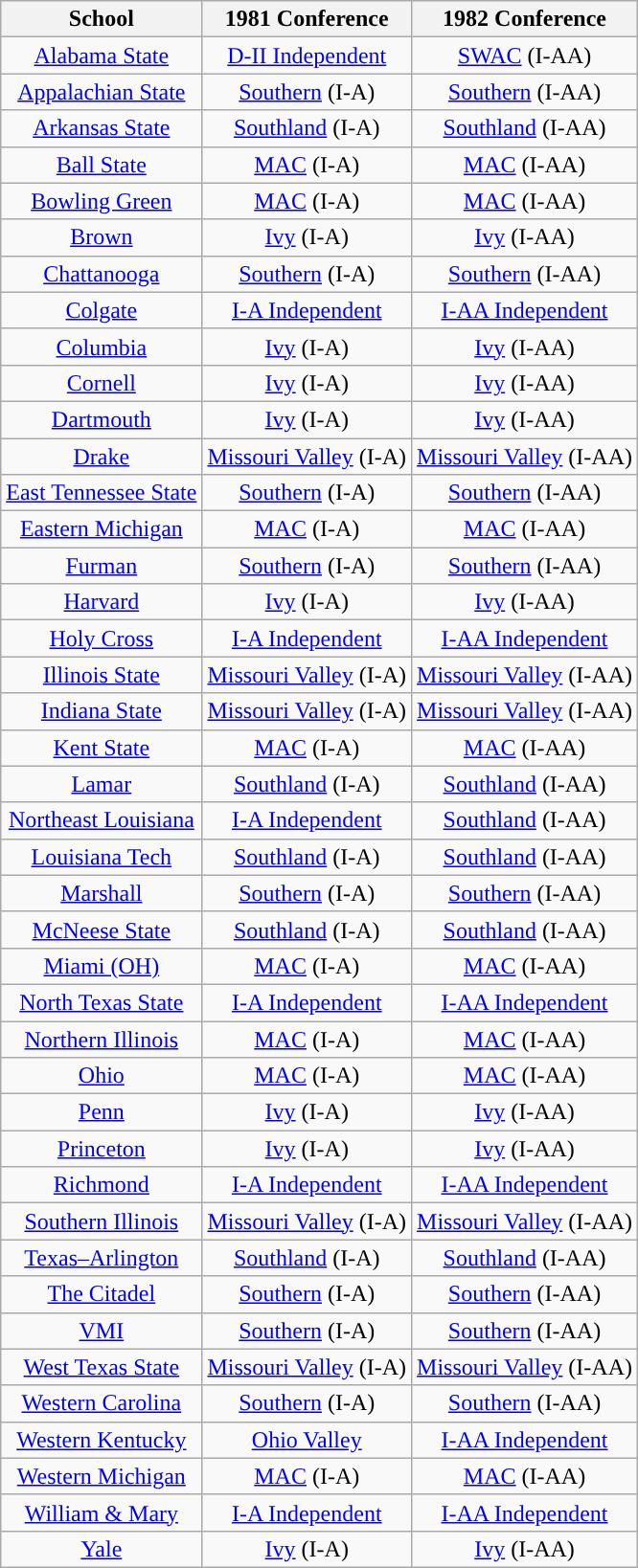<table class="wikitable sortable">
<tr>
<th>School</th>
<th>1981 Conference</th>
<th>1982 Conference</th>
</tr>
<tr style="text-align:center;">
<td><a href='#'>Alabama State</a></td>
<td><a href='#'>D-II Independent</a></td>
<td><a href='#'>SWAC</a> (I-AA)</td>
</tr>
<tr style="text-align:center;">
<td><a href='#'>Appalachian State</a></td>
<td><a href='#'>Southern</a> (I-A)</td>
<td><a href='#'>Southern</a> (I-AA)</td>
</tr>
<tr style="text-align:center;">
<td><a href='#'>Arkansas State</a></td>
<td><a href='#'>Southland</a> (I-A)</td>
<td><a href='#'>Southland</a> (I-AA)</td>
</tr>
<tr style="text-align:center;">
<td><a href='#'>Ball State</a></td>
<td><a href='#'>MAC</a> (I-A)</td>
<td><a href='#'>MAC</a> (I-AA)</td>
</tr>
<tr style="text-align:center;">
<td><a href='#'>Bowling Green</a></td>
<td><a href='#'>MAC</a> (I-A)</td>
<td><a href='#'>MAC</a> (I-AA)</td>
</tr>
<tr style="text-align:center;">
<td><a href='#'>Brown</a></td>
<td><a href='#'>Ivy</a> (I-A)</td>
<td><a href='#'>Ivy</a> (I-AA)</td>
</tr>
<tr style="text-align:center;">
<td><a href='#'>Chattanooga</a></td>
<td><a href='#'>Southern</a> (I-A)</td>
<td><a href='#'>Southern</a> (I-AA)</td>
</tr>
<tr style="text-align:center;">
<td><a href='#'>Colgate</a></td>
<td><a href='#'>I-A Independent</a></td>
<td><a href='#'>I-AA Independent</a></td>
</tr>
<tr style="text-align:center;">
<td><a href='#'>Columbia</a></td>
<td><a href='#'>Ivy</a> (I-A)</td>
<td><a href='#'>Ivy</a> (I-AA)</td>
</tr>
<tr style="text-align:center;">
<td><a href='#'>Cornell</a></td>
<td><a href='#'>Ivy</a> (I-A)</td>
<td><a href='#'>Ivy</a> (I-AA)</td>
</tr>
<tr style="text-align:center;">
<td><a href='#'>Dartmouth</a></td>
<td><a href='#'>Ivy</a> (I-A)</td>
<td><a href='#'>Ivy</a> (I-AA)</td>
</tr>
<tr style="text-align:center;">
<td><a href='#'>Drake</a></td>
<td><a href='#'>Missouri Valley</a> (I-A)</td>
<td><a href='#'>Missouri Valley</a> (I-AA)</td>
</tr>
<tr style="text-align:center;">
<td><a href='#'>East Tennessee State</a></td>
<td><a href='#'>Southern</a> (I-A)</td>
<td><a href='#'>Southern</a> (I-AA)</td>
</tr>
<tr style="text-align:center;">
<td><a href='#'>Eastern Michigan</a></td>
<td><a href='#'>MAC</a> (I-A)</td>
<td><a href='#'>MAC</a> (I-AA)</td>
</tr>
<tr style="text-align:center;">
<td><a href='#'>Furman</a></td>
<td><a href='#'>Southern</a> (I-A)</td>
<td><a href='#'>Southern</a> (I-AA)</td>
</tr>
<tr style="text-align:center;">
<td><a href='#'>Harvard</a></td>
<td><a href='#'>Ivy</a> (I-A)</td>
<td><a href='#'>Ivy</a> (I-AA)</td>
</tr>
<tr style="text-align:center;">
<td><a href='#'>Holy Cross</a></td>
<td><a href='#'>I-A Independent</a></td>
<td><a href='#'>I-AA Independent</a></td>
</tr>
<tr style="text-align:center;">
<td><a href='#'>Illinois State</a></td>
<td><a href='#'>Missouri Valley</a> (I-A)</td>
<td><a href='#'>Missouri Valley</a> (I-AA)</td>
</tr>
<tr style="text-align:center;">
<td><a href='#'>Indiana State</a></td>
<td><a href='#'>Missouri Valley</a> (I-A)</td>
<td><a href='#'>Missouri Valley</a> (I-AA)</td>
</tr>
<tr style="text-align:center;">
<td><a href='#'>Kent State</a></td>
<td><a href='#'>MAC</a> (I-A)</td>
<td><a href='#'>MAC</a> (I-AA)</td>
</tr>
<tr style="text-align:center;">
<td><a href='#'>Lamar</a></td>
<td><a href='#'>Southland</a> (I-A)</td>
<td><a href='#'>Southland</a> (I-AA)</td>
</tr>
<tr style="text-align:center;">
<td><a href='#'>Northeast Louisiana</a></td>
<td><a href='#'>I-A Independent</a></td>
<td><a href='#'>Southland</a> (I-AA)</td>
</tr>
<tr style="text-align:center;">
<td><a href='#'>Louisiana Tech</a></td>
<td><a href='#'>Southland</a> (I-A)</td>
<td><a href='#'>Southland</a> (I-AA)</td>
</tr>
<tr style="text-align:center;">
<td><a href='#'>Marshall</a></td>
<td><a href='#'>Southern</a> (I-A)</td>
<td><a href='#'>Southern</a> (I-AA)</td>
</tr>
<tr style="text-align:center;">
<td><a href='#'>McNeese State</a></td>
<td><a href='#'>Southland</a> (I-A)</td>
<td><a href='#'>Southland</a> (I-AA)</td>
</tr>
<tr style="text-align:center;">
<td><a href='#'>Miami (OH)</a></td>
<td><a href='#'>MAC</a> (I-A)</td>
<td><a href='#'>MAC</a> (I-AA)</td>
</tr>
<tr style="text-align:center;">
<td><a href='#'>North Texas State</a></td>
<td><a href='#'>I-A Independent</a></td>
<td><a href='#'>I-AA Independent</a></td>
</tr>
<tr style="text-align:center;">
<td><a href='#'>Northern Illinois</a></td>
<td><a href='#'>MAC</a> (I-A)</td>
<td><a href='#'>MAC</a> (I-AA)</td>
</tr>
<tr style="text-align:center;">
<td><a href='#'>Ohio</a></td>
<td><a href='#'>MAC</a> (I-A)</td>
<td><a href='#'>MAC</a> (I-AA)</td>
</tr>
<tr style="text-align:center;">
<td><a href='#'>Penn</a></td>
<td><a href='#'>Ivy</a> (I-A)</td>
<td><a href='#'>Ivy</a> (I-AA)</td>
</tr>
<tr style="text-align:center;">
<td><a href='#'>Princeton</a></td>
<td><a href='#'>Ivy</a> (I-A)</td>
<td><a href='#'>Ivy</a> (I-AA)</td>
</tr>
<tr style="text-align:center;">
<td><a href='#'>Richmond</a></td>
<td><a href='#'>I-A Independent</a></td>
<td><a href='#'>I-AA Independent</a></td>
</tr>
<tr style="text-align:center;">
<td><a href='#'>Southern Illinois</a></td>
<td><a href='#'>Missouri Valley</a> (I-A)</td>
<td><a href='#'>Missouri Valley</a> (I-AA)</td>
</tr>
<tr style="text-align:center;">
<td><a href='#'>Texas–Arlington</a></td>
<td><a href='#'>Southland</a> (I-A)</td>
<td><a href='#'>Southland</a> (I-AA)</td>
</tr>
<tr style="text-align:center;">
<td><a href='#'>The Citadel</a></td>
<td><a href='#'>Southern</a> (I-A)</td>
<td><a href='#'>Southern</a> (I-AA)</td>
</tr>
<tr style="text-align:center;">
<td><a href='#'>VMI</a></td>
<td><a href='#'>Southern</a> (I-A)</td>
<td><a href='#'>Southern</a> (I-AA)</td>
</tr>
<tr style="text-align:center;">
<td><a href='#'>West Texas State</a></td>
<td><a href='#'>Missouri Valley</a> (I-A)</td>
<td><a href='#'>Missouri Valley</a> (I-AA)</td>
</tr>
<tr style="text-align:center;">
<td><a href='#'>Western Carolina</a></td>
<td><a href='#'>Southern</a> (I-A)</td>
<td><a href='#'>Southern</a> (I-AA)</td>
</tr>
<tr style="text-align:center;">
<td><a href='#'>Western Kentucky</a></td>
<td><a href='#'>Ohio Valley</a></td>
<td><a href='#'>I-AA Independent</a></td>
</tr>
<tr style="text-align:center;">
<td><a href='#'>Western Michigan</a></td>
<td><a href='#'>MAC</a> (I-A)</td>
<td><a href='#'>MAC</a> (I-AA)</td>
</tr>
<tr style="text-align:center;">
<td><a href='#'>William & Mary</a></td>
<td><a href='#'>I-A Independent</a></td>
<td><a href='#'>I-AA Independent</a></td>
</tr>
<tr style="text-align:center;">
<td><a href='#'>Yale</a></td>
<td><a href='#'>Ivy</a> (I-A)</td>
<td><a href='#'>Ivy</a> (I-AA)</td>
</tr>
</table>
